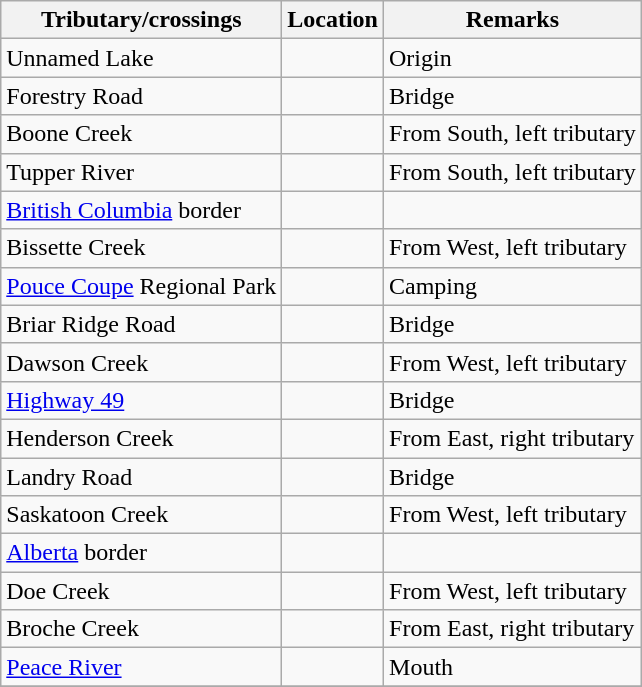<table class="wikitable">
<tr>
<th>Tributary/crossings</th>
<th>Location</th>
<th>Remarks</th>
</tr>
<tr>
<td>Unnamed Lake</td>
<td><small></small></td>
<td>Origin</td>
</tr>
<tr>
<td>Forestry Road</td>
<td><small></small></td>
<td>Bridge</td>
</tr>
<tr>
<td>Boone Creek</td>
<td><small></small></td>
<td>From South, left tributary</td>
</tr>
<tr>
<td>Tupper River</td>
<td><small></small></td>
<td>From South, left tributary</td>
</tr>
<tr>
<td><a href='#'>British Columbia</a> border</td>
<td><small></small></td>
<td></td>
</tr>
<tr>
<td>Bissette Creek</td>
<td><small></small></td>
<td>From West, left tributary</td>
</tr>
<tr>
<td><a href='#'>Pouce Coupe</a> Regional Park</td>
<td><small></small></td>
<td>Camping</td>
</tr>
<tr>
<td>Briar Ridge Road</td>
<td><small></small></td>
<td>Bridge</td>
</tr>
<tr>
<td>Dawson Creek</td>
<td><small></small></td>
<td>From West, left tributary</td>
</tr>
<tr>
<td><a href='#'>Highway 49</a></td>
<td><small></small></td>
<td>Bridge</td>
</tr>
<tr>
<td>Henderson Creek</td>
<td><small></small></td>
<td>From East, right tributary</td>
</tr>
<tr>
<td>Landry Road</td>
<td><small></small></td>
<td>Bridge</td>
</tr>
<tr>
<td>Saskatoon Creek</td>
<td><small></small></td>
<td>From West, left tributary</td>
</tr>
<tr>
<td><a href='#'>Alberta</a> border</td>
<td><small></small></td>
<td></td>
</tr>
<tr>
<td>Doe Creek</td>
<td><small></small></td>
<td>From West, left tributary</td>
</tr>
<tr>
<td>Broche Creek</td>
<td><small></small></td>
<td>From East, right tributary</td>
</tr>
<tr>
<td><a href='#'>Peace River</a></td>
<td><small></small></td>
<td>Mouth</td>
</tr>
<tr>
</tr>
</table>
